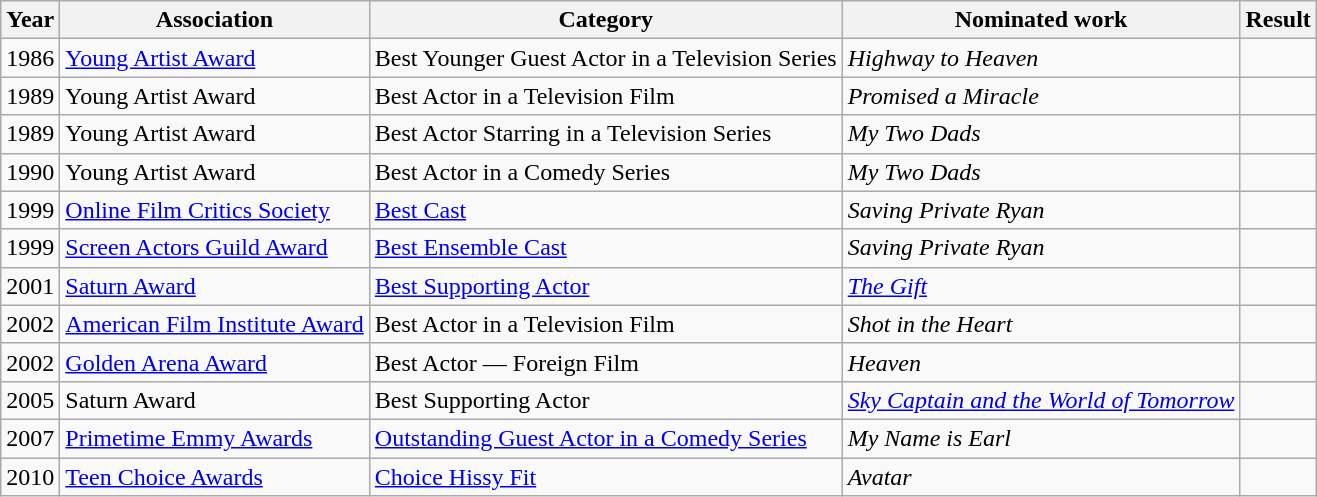<table class="wikitable sortable">
<tr>
<th>Year</th>
<th>Association</th>
<th>Category</th>
<th>Nominated work</th>
<th>Result</th>
</tr>
<tr>
<td>1986</td>
<td><a href='#'>Young Artist Award</a></td>
<td>Best Younger Guest Actor in a Television Series</td>
<td><em>Highway to Heaven</em></td>
<td></td>
</tr>
<tr>
<td>1989</td>
<td>Young Artist Award</td>
<td>Best Actor in a Television Film</td>
<td><em>Promised a Miracle</em></td>
<td></td>
</tr>
<tr>
<td>1989</td>
<td>Young Artist Award</td>
<td>Best Actor Starring in a Television Series</td>
<td><em>My Two Dads</em></td>
<td></td>
</tr>
<tr>
<td>1990</td>
<td>Young Artist Award</td>
<td>Best Actor in a Comedy Series</td>
<td><em>My Two Dads</em></td>
<td></td>
</tr>
<tr>
<td>1999</td>
<td><a href='#'>Online Film Critics Society</a></td>
<td><a href='#'>Best Cast</a></td>
<td><em>Saving Private Ryan</em></td>
<td></td>
</tr>
<tr>
<td>1999</td>
<td><a href='#'>Screen Actors Guild Award</a></td>
<td><a href='#'>Best Ensemble Cast</a></td>
<td><em>Saving Private Ryan</em></td>
<td></td>
</tr>
<tr>
<td>2001</td>
<td><a href='#'>Saturn Award</a></td>
<td><a href='#'>Best Supporting Actor</a></td>
<td><em><a href='#'>The Gift</a></em></td>
<td></td>
</tr>
<tr independent spirit award best supporting male nominated>
<td>2002</td>
<td><a href='#'>American Film Institute Award</a></td>
<td>Best Actor in a Television Film</td>
<td><em>Shot in the Heart</em></td>
<td></td>
</tr>
<tr>
<td>2002</td>
<td><a href='#'>Golden Arena Award</a></td>
<td>Best Actor — Foreign Film</td>
<td><em>Heaven</em></td>
<td></td>
</tr>
<tr>
<td>2005</td>
<td>Saturn Award</td>
<td>Best Supporting Actor</td>
<td><em><a href='#'>Sky Captain and the World of Tomorrow</a></em></td>
<td></td>
</tr>
<tr>
<td>2007</td>
<td><a href='#'>Primetime Emmy Awards</a></td>
<td><a href='#'>Outstanding Guest Actor in a Comedy Series</a></td>
<td><em>My Name is Earl</em></td>
<td></td>
</tr>
<tr>
<td>2010</td>
<td><a href='#'>Teen Choice Awards</a></td>
<td><a href='#'>Choice Hissy Fit</a></td>
<td><em>Avatar</em></td>
<td></td>
</tr>
</table>
